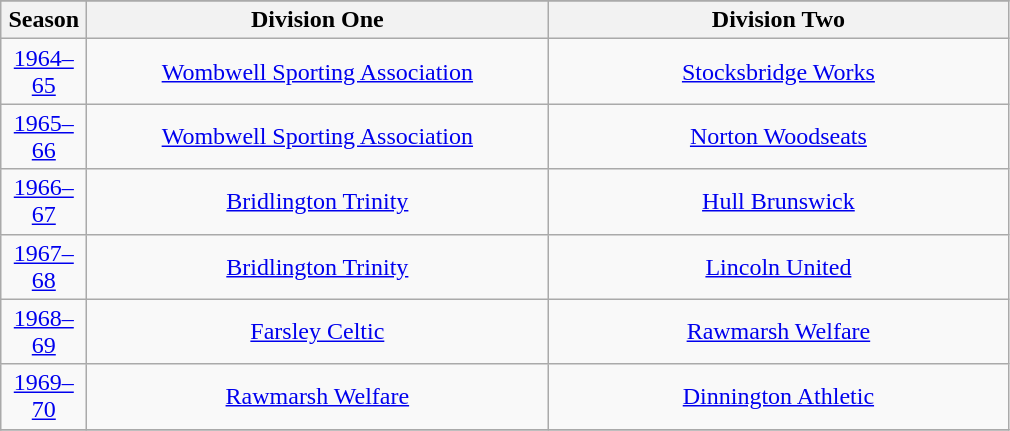<table class="wikitable" style="text-align: center">
<tr>
</tr>
<tr>
<th width=50>Season</th>
<th width=300>Division One</th>
<th width=300>Division Two</th>
</tr>
<tr>
<td><a href='#'>1964–65</a></td>
<td><a href='#'>Wombwell Sporting Association</a></td>
<td><a href='#'>Stocksbridge Works</a></td>
</tr>
<tr>
<td><a href='#'>1965–66</a></td>
<td><a href='#'>Wombwell Sporting Association</a></td>
<td><a href='#'>Norton Woodseats</a></td>
</tr>
<tr>
<td><a href='#'>1966–67</a></td>
<td><a href='#'>Bridlington Trinity</a></td>
<td><a href='#'>Hull Brunswick</a></td>
</tr>
<tr>
<td><a href='#'>1967–68</a></td>
<td><a href='#'>Bridlington Trinity</a></td>
<td><a href='#'>Lincoln United</a></td>
</tr>
<tr>
<td><a href='#'>1968–69</a></td>
<td><a href='#'>Farsley Celtic</a></td>
<td><a href='#'>Rawmarsh Welfare</a></td>
</tr>
<tr>
<td><a href='#'>1969–70</a></td>
<td><a href='#'>Rawmarsh Welfare</a></td>
<td><a href='#'>Dinnington Athletic</a></td>
</tr>
<tr>
</tr>
</table>
